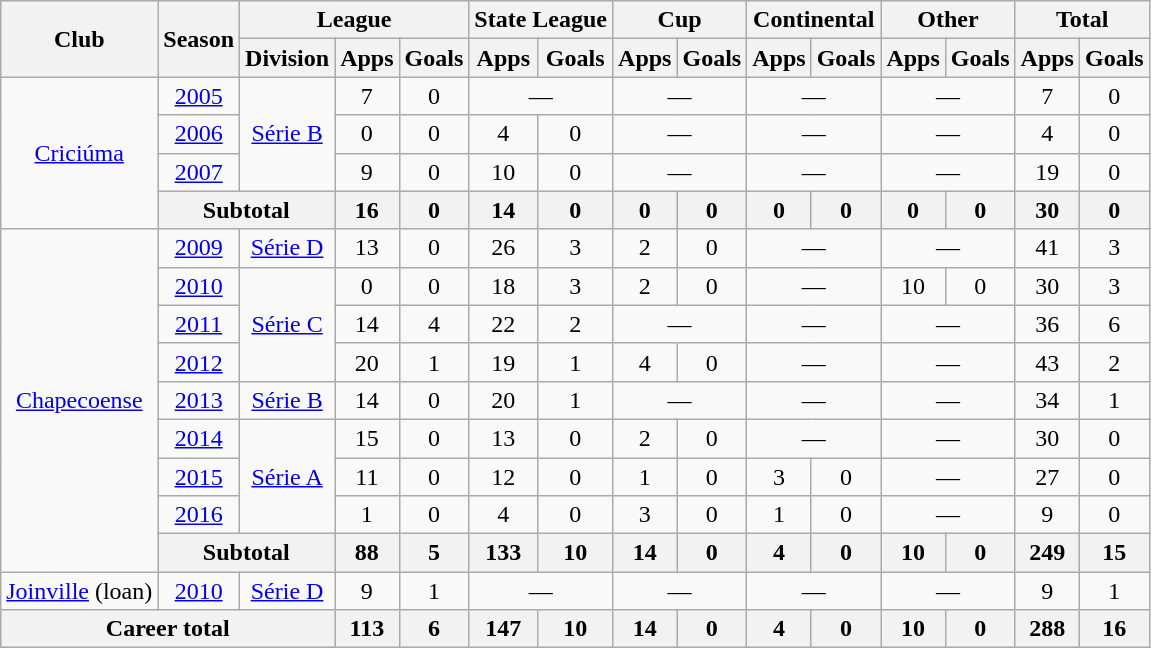<table class="wikitable" style="text-align: center;">
<tr>
<th rowspan="2">Club</th>
<th rowspan="2">Season</th>
<th colspan="3">League</th>
<th colspan="2">State League</th>
<th colspan="2">Cup</th>
<th colspan="2">Continental</th>
<th colspan="2">Other</th>
<th colspan="2">Total</th>
</tr>
<tr>
<th>Division</th>
<th>Apps</th>
<th>Goals</th>
<th>Apps</th>
<th>Goals</th>
<th>Apps</th>
<th>Goals</th>
<th>Apps</th>
<th>Goals</th>
<th>Apps</th>
<th>Goals</th>
<th>Apps</th>
<th>Goals</th>
</tr>
<tr>
<td rowspan="4" valign="center"><a href='#'>Criciúma</a></td>
<td><a href='#'>2005</a></td>
<td rowspan=3"><a href='#'>Série B</a></td>
<td>7</td>
<td>0</td>
<td colspan="2">—</td>
<td colspan="2">—</td>
<td colspan="2">—</td>
<td colspan="2">—</td>
<td>7</td>
<td>0</td>
</tr>
<tr>
<td><a href='#'>2006</a></td>
<td>0</td>
<td>0</td>
<td>4</td>
<td>0</td>
<td colspan="2">—</td>
<td colspan="2">—</td>
<td colspan="2">—</td>
<td>4</td>
<td>0</td>
</tr>
<tr>
<td><a href='#'>2007</a></td>
<td>9</td>
<td>0</td>
<td>10</td>
<td>0</td>
<td colspan="2">—</td>
<td colspan="2">—</td>
<td colspan="2">—</td>
<td>19</td>
<td>0</td>
</tr>
<tr>
<th colspan="2">Subtotal</th>
<th>16</th>
<th>0</th>
<th>14</th>
<th>0</th>
<th>0</th>
<th>0</th>
<th>0</th>
<th>0</th>
<th>0</th>
<th>0</th>
<th>30</th>
<th>0</th>
</tr>
<tr>
<td rowspan="9" valign="center"><a href='#'>Chapecoense</a></td>
<td><a href='#'>2009</a></td>
<td><a href='#'>Série D</a></td>
<td>13</td>
<td>0</td>
<td>26</td>
<td>3</td>
<td>2</td>
<td>0</td>
<td colspan="2">—</td>
<td colspan="2">—</td>
<td>41</td>
<td>3</td>
</tr>
<tr>
<td><a href='#'>2010</a></td>
<td rowspan="3"><a href='#'>Série C</a></td>
<td>0</td>
<td>0</td>
<td>18</td>
<td>3</td>
<td>2</td>
<td>0</td>
<td colspan="2">—</td>
<td>10</td>
<td>0</td>
<td>30</td>
<td>3</td>
</tr>
<tr>
<td><a href='#'>2011</a></td>
<td>14</td>
<td>4</td>
<td>22</td>
<td>2</td>
<td colspan="2">—</td>
<td colspan="2">—</td>
<td colspan="2">—</td>
<td>36</td>
<td>6</td>
</tr>
<tr>
<td><a href='#'>2012</a></td>
<td>20</td>
<td>1</td>
<td>19</td>
<td>1</td>
<td>4</td>
<td>0</td>
<td colspan="2">—</td>
<td colspan="2">—</td>
<td>43</td>
<td>2</td>
</tr>
<tr>
<td><a href='#'>2013</a></td>
<td><a href='#'>Série B</a></td>
<td>14</td>
<td>0</td>
<td>20</td>
<td>1</td>
<td colspan="2">—</td>
<td colspan="2">—</td>
<td colspan="2">—</td>
<td>34</td>
<td>1</td>
</tr>
<tr>
<td><a href='#'>2014</a></td>
<td rowspan="3"><a href='#'>Série A</a></td>
<td>15</td>
<td>0</td>
<td>13</td>
<td>0</td>
<td>2</td>
<td>0</td>
<td colspan="2">—</td>
<td colspan="2">—</td>
<td>30</td>
<td>0</td>
</tr>
<tr>
<td><a href='#'>2015</a></td>
<td>11</td>
<td>0</td>
<td>12</td>
<td>0</td>
<td>1</td>
<td>0</td>
<td>3</td>
<td>0</td>
<td colspan="2">—</td>
<td>27</td>
<td>0</td>
</tr>
<tr>
<td><a href='#'>2016</a></td>
<td>1</td>
<td>0</td>
<td>4</td>
<td>0</td>
<td>3</td>
<td>0</td>
<td>1</td>
<td>0</td>
<td colspan="2">—</td>
<td>9</td>
<td>0</td>
</tr>
<tr>
<th colspan="2">Subtotal</th>
<th>88</th>
<th>5</th>
<th>133</th>
<th>10</th>
<th>14</th>
<th>0</th>
<th>4</th>
<th>0</th>
<th>10</th>
<th>0</th>
<th>249</th>
<th>15</th>
</tr>
<tr>
<td valign="center"><a href='#'>Joinville</a> (loan)</td>
<td><a href='#'>2010</a></td>
<td><a href='#'>Série D</a></td>
<td>9</td>
<td>1</td>
<td colspan="2">—</td>
<td colspan="2">—</td>
<td colspan="2">—</td>
<td colspan="2">—</td>
<td>9</td>
<td>1</td>
</tr>
<tr>
<th colspan="3"><strong>Career total</strong></th>
<th>113</th>
<th>6</th>
<th>147</th>
<th>10</th>
<th>14</th>
<th>0</th>
<th>4</th>
<th>0</th>
<th>10</th>
<th>0</th>
<th>288</th>
<th>16</th>
</tr>
</table>
